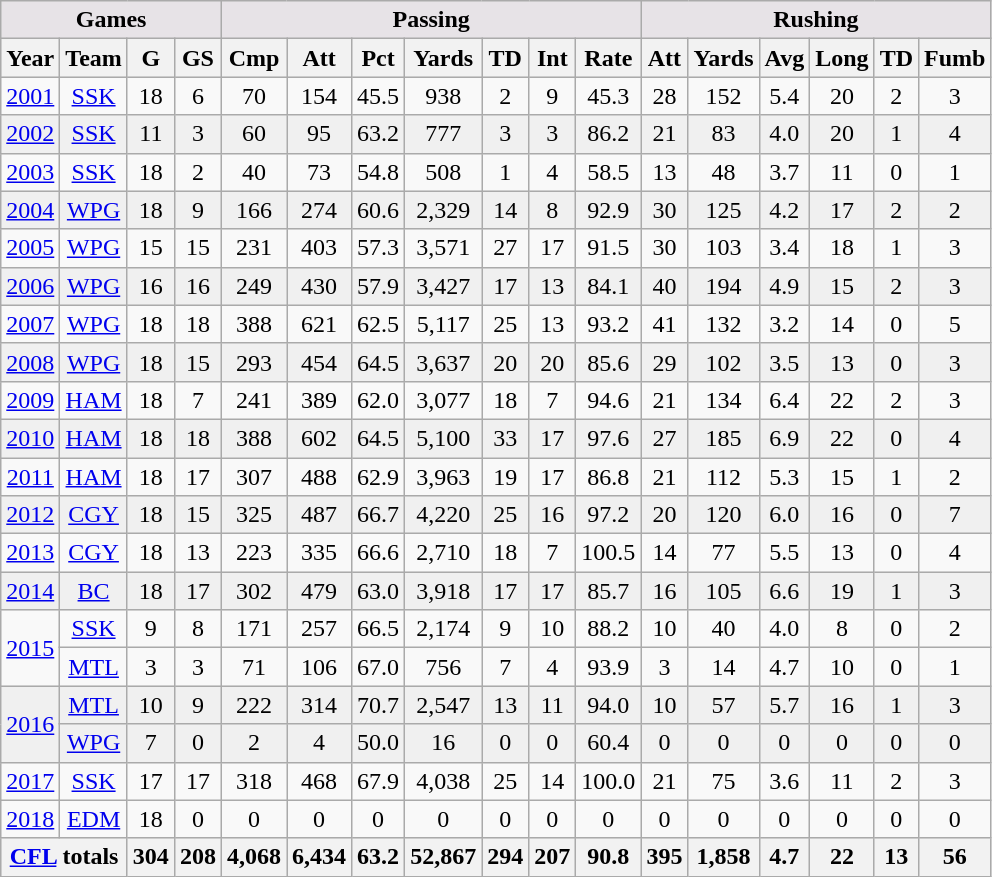<table class=wikitable style="text-align:center">
<tr bgcolor="#e0e0e0">
<th colspan="4" style="background:#e7e3e7;">Games</th>
<th colspan="7" style="background:#e7e3e7;">Passing</th>
<th colspan="6" style="background:#e7e3e7;">Rushing</th>
</tr>
<tr bgcolor="#e0e0e0">
<th>Year</th>
<th>Team</th>
<th>G</th>
<th>GS</th>
<th>Cmp</th>
<th>Att</th>
<th>Pct</th>
<th>Yards</th>
<th>TD</th>
<th>Int</th>
<th>Rate</th>
<th>Att</th>
<th>Yards</th>
<th>Avg</th>
<th>Long</th>
<th>TD</th>
<th>Fumb</th>
</tr>
<tr ALIGN="center">
<td><a href='#'>2001</a></td>
<td><a href='#'>SSK</a></td>
<td>18</td>
<td>6</td>
<td>70</td>
<td>154</td>
<td>45.5</td>
<td>938</td>
<td>2</td>
<td>9</td>
<td>45.3</td>
<td>28</td>
<td>152</td>
<td>5.4</td>
<td>20</td>
<td>2</td>
<td>3</td>
</tr>
<tr ALIGN="center" bgcolor="#f0f0f0">
<td><a href='#'>2002</a></td>
<td><a href='#'>SSK</a></td>
<td>11</td>
<td>3</td>
<td>60</td>
<td>95</td>
<td>63.2</td>
<td>777</td>
<td>3</td>
<td>3</td>
<td>86.2</td>
<td>21</td>
<td>83</td>
<td>4.0</td>
<td>20</td>
<td>1</td>
<td>4</td>
</tr>
<tr ALIGN="center">
<td><a href='#'>2003</a></td>
<td><a href='#'>SSK</a></td>
<td>18</td>
<td>2</td>
<td>40</td>
<td>73</td>
<td>54.8</td>
<td>508</td>
<td>1</td>
<td>4</td>
<td>58.5</td>
<td>13</td>
<td>48</td>
<td>3.7</td>
<td>11</td>
<td>0</td>
<td>1</td>
</tr>
<tr ALIGN="center" bgcolor="#f0f0f0">
<td><a href='#'>2004</a></td>
<td><a href='#'>WPG</a></td>
<td>18</td>
<td>9</td>
<td>166</td>
<td>274</td>
<td>60.6</td>
<td>2,329</td>
<td>14</td>
<td>8</td>
<td>92.9</td>
<td>30</td>
<td>125</td>
<td>4.2</td>
<td>17</td>
<td>2</td>
<td>2</td>
</tr>
<tr ALIGN="center">
<td><a href='#'>2005</a></td>
<td><a href='#'>WPG</a></td>
<td>15</td>
<td>15</td>
<td>231</td>
<td>403</td>
<td>57.3</td>
<td>3,571</td>
<td>27</td>
<td>17</td>
<td>91.5</td>
<td>30</td>
<td>103</td>
<td>3.4</td>
<td>18</td>
<td>1</td>
<td>3</td>
</tr>
<tr ALIGN="center" bgcolor="#f0f0f0">
<td><a href='#'>2006</a></td>
<td><a href='#'>WPG</a></td>
<td>16</td>
<td>16</td>
<td>249</td>
<td>430</td>
<td>57.9</td>
<td>3,427</td>
<td>17</td>
<td>13</td>
<td>84.1</td>
<td>40</td>
<td>194</td>
<td>4.9</td>
<td>15</td>
<td>2</td>
<td>3</td>
</tr>
<tr ALIGN="center">
<td><a href='#'>2007</a></td>
<td><a href='#'>WPG</a></td>
<td>18</td>
<td>18</td>
<td>388</td>
<td>621</td>
<td>62.5</td>
<td>5,117</td>
<td>25</td>
<td>13</td>
<td>93.2</td>
<td>41</td>
<td>132</td>
<td>3.2</td>
<td>14</td>
<td>0</td>
<td>5</td>
</tr>
<tr ALIGN="center" bgcolor="#f0f0f0">
<td><a href='#'>2008</a></td>
<td><a href='#'>WPG</a></td>
<td>18</td>
<td>15</td>
<td>293</td>
<td>454</td>
<td>64.5</td>
<td>3,637</td>
<td>20</td>
<td>20</td>
<td>85.6</td>
<td>29</td>
<td>102</td>
<td>3.5</td>
<td>13</td>
<td>0</td>
<td>3</td>
</tr>
<tr ALIGN="center">
<td><a href='#'>2009</a></td>
<td><a href='#'>HAM</a></td>
<td>18</td>
<td>7</td>
<td>241</td>
<td>389</td>
<td>62.0</td>
<td>3,077</td>
<td>18</td>
<td>7</td>
<td>94.6</td>
<td>21</td>
<td>134</td>
<td>6.4</td>
<td>22</td>
<td>2</td>
<td>3</td>
</tr>
<tr ALIGN="center" bgcolor="#f0f0f0">
<td><a href='#'>2010</a></td>
<td><a href='#'>HAM</a></td>
<td>18</td>
<td>18</td>
<td>388</td>
<td>602</td>
<td>64.5</td>
<td>5,100</td>
<td>33</td>
<td>17</td>
<td>97.6</td>
<td>27</td>
<td>185</td>
<td>6.9</td>
<td>22</td>
<td>0</td>
<td>4</td>
</tr>
<tr ALIGN="center">
<td><a href='#'>2011</a></td>
<td><a href='#'>HAM</a></td>
<td>18</td>
<td>17</td>
<td>307</td>
<td>488</td>
<td>62.9</td>
<td>3,963</td>
<td>19</td>
<td>17</td>
<td>86.8</td>
<td>21</td>
<td>112</td>
<td>5.3</td>
<td>15</td>
<td>1</td>
<td>2</td>
</tr>
<tr ALIGN="center" bgcolor="#f0f0f0">
<td><a href='#'>2012</a></td>
<td><a href='#'>CGY</a></td>
<td>18</td>
<td>15</td>
<td>325</td>
<td>487</td>
<td>66.7</td>
<td>4,220</td>
<td>25</td>
<td>16</td>
<td>97.2</td>
<td>20</td>
<td>120</td>
<td>6.0</td>
<td>16</td>
<td>0</td>
<td>7</td>
</tr>
<tr ALIGN="center">
<td><a href='#'>2013</a></td>
<td><a href='#'>CGY</a></td>
<td>18</td>
<td>13</td>
<td>223</td>
<td>335</td>
<td>66.6</td>
<td>2,710</td>
<td>18</td>
<td>7</td>
<td>100.5</td>
<td>14</td>
<td>77</td>
<td>5.5</td>
<td>13</td>
<td>0</td>
<td>4</td>
</tr>
<tr ALIGN="center" bgcolor="#f0f0f0">
<td><a href='#'>2014</a></td>
<td><a href='#'>BC</a></td>
<td>18</td>
<td>17</td>
<td>302</td>
<td>479</td>
<td>63.0</td>
<td>3,918</td>
<td>17</td>
<td>17</td>
<td>85.7</td>
<td>16</td>
<td>105</td>
<td>6.6</td>
<td>19</td>
<td>1</td>
<td>3</td>
</tr>
<tr ALIGN="center">
<td rowspan="2" style="text-align: center;" valign="middle"><a href='#'>2015</a></td>
<td><a href='#'>SSK</a></td>
<td>9</td>
<td>8</td>
<td>171</td>
<td>257</td>
<td>66.5</td>
<td>2,174</td>
<td>9</td>
<td>10</td>
<td>88.2</td>
<td>10</td>
<td>40</td>
<td>4.0</td>
<td>8</td>
<td>0</td>
<td>2</td>
</tr>
<tr ALIGN="center">
<td><a href='#'>MTL</a></td>
<td>3</td>
<td>3</td>
<td>71</td>
<td>106</td>
<td>67.0</td>
<td>756</td>
<td>7</td>
<td>4</td>
<td>93.9</td>
<td>3</td>
<td>14</td>
<td>4.7</td>
<td>10</td>
<td>0</td>
<td>1</td>
</tr>
<tr ALIGN="center" bgcolor="#f0f0f0">
<td rowspan="2" style="text-align: center;" valign="middle"><a href='#'>2016</a></td>
<td><a href='#'>MTL</a></td>
<td>10</td>
<td>9</td>
<td>222</td>
<td>314</td>
<td>70.7</td>
<td>2,547</td>
<td>13</td>
<td>11</td>
<td>94.0</td>
<td>10</td>
<td>57</td>
<td>5.7</td>
<td>16</td>
<td>1</td>
<td>3</td>
</tr>
<tr ALIGN="center" bgcolor="#f0f0f0" center>
<td><a href='#'>WPG</a></td>
<td>7</td>
<td>0</td>
<td>2</td>
<td>4</td>
<td>50.0</td>
<td>16</td>
<td>0</td>
<td>0</td>
<td>60.4</td>
<td>0</td>
<td>0</td>
<td>0</td>
<td>0</td>
<td>0</td>
<td>0</td>
</tr>
<tr ALIGN="center">
<td><a href='#'>2017</a></td>
<td><a href='#'>SSK</a></td>
<td>17</td>
<td>17</td>
<td>318</td>
<td>468</td>
<td>67.9</td>
<td>4,038</td>
<td>25</td>
<td>14</td>
<td>100.0</td>
<td>21</td>
<td>75</td>
<td>3.6</td>
<td>11</td>
<td>2</td>
<td>3</td>
</tr>
<tr ALIGN="center">
<td><a href='#'>2018</a></td>
<td><a href='#'>EDM</a></td>
<td>18</td>
<td>0</td>
<td>0</td>
<td>0</td>
<td>0</td>
<td>0</td>
<td>0</td>
<td>0</td>
<td>0</td>
<td>0</td>
<td>0</td>
<td>0</td>
<td>0</td>
<td>0</td>
<td>0</td>
</tr>
<tr bgcolor="#e0e0e0">
<th colspan="2"><a href='#'>CFL</a> totals</th>
<th>304</th>
<th>208</th>
<th>4,068</th>
<th>6,434</th>
<th>63.2</th>
<th>52,867</th>
<th>294</th>
<th>207</th>
<th>90.8</th>
<th>395</th>
<th>1,858</th>
<th>4.7</th>
<th>22</th>
<th>13</th>
<th>56</th>
</tr>
</table>
